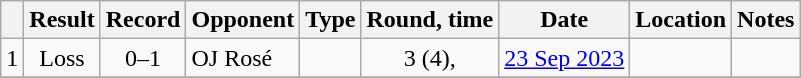<table class="wikitable" style="text-align:center">
<tr>
<th></th>
<th>Result</th>
<th>Record</th>
<th>Opponent</th>
<th>Type</th>
<th>Round, time</th>
<th>Date</th>
<th>Location</th>
<th>Notes</th>
</tr>
<tr>
<td>1</td>
<td>Loss</td>
<td>0–1</td>
<td style="text-align:left;">OJ Rosé</td>
<td></td>
<td>3 (4), </td>
<td><a href='#'>23 Sep 2023</a></td>
<td style="text-align:left;"></td>
<td style="text-align:left;"></td>
</tr>
<tr>
</tr>
</table>
